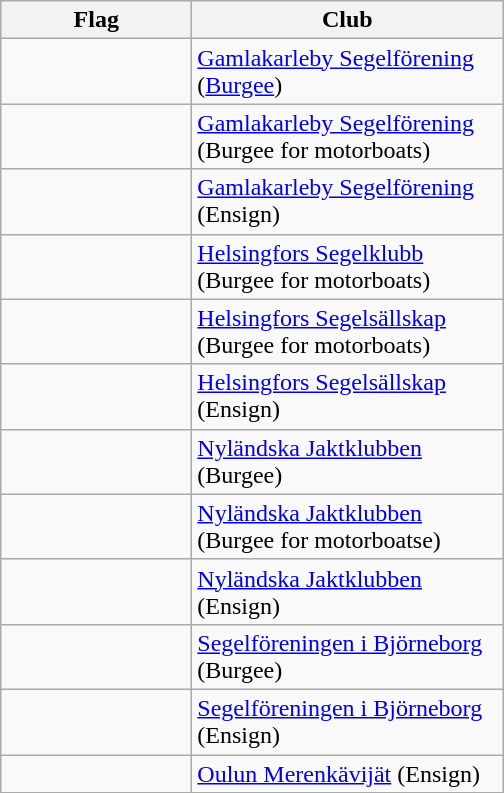<table class="wikitable sortable">
<tr>
<th scope="col" style="width:120px;">Flag</th>
<th scope="col" style="width:200px;">Club</th>
</tr>
<tr>
<td></td>
<td><a href='#'>Gamlakarleby Segelförening</a> (<a href='#'>Burgee</a>)</td>
</tr>
<tr>
<td></td>
<td><a href='#'>Gamlakarleby Segelförening</a> (Burgee for motorboats)</td>
</tr>
<tr>
<td></td>
<td><a href='#'>Gamlakarleby Segelförening</a> (Ensign)</td>
</tr>
<tr>
<td></td>
<td><a href='#'>Helsingfors Segelklubb</a> (Burgee for motorboats)</td>
</tr>
<tr>
<td></td>
<td><a href='#'>Helsingfors Segelsällskap</a> (Burgee for motorboats)</td>
</tr>
<tr>
<td></td>
<td><a href='#'>Helsingfors Segelsällskap</a> (Ensign)</td>
</tr>
<tr>
<td></td>
<td><a href='#'>Nyländska Jaktklubben</a> (Burgee)</td>
</tr>
<tr>
<td></td>
<td><a href='#'>Nyländska Jaktklubben</a> (Burgee for motorboatse)</td>
</tr>
<tr>
<td></td>
<td><a href='#'>Nyländska Jaktklubben</a> (Ensign)</td>
</tr>
<tr>
<td></td>
<td><a href='#'>Segelföreningen i Björneborg</a> (Burgee)</td>
</tr>
<tr>
<td></td>
<td><a href='#'>Segelföreningen i Björneborg</a> (Ensign)</td>
</tr>
<tr>
<td></td>
<td><a href='#'>Oulun Merenkävijät</a> (Ensign)</td>
</tr>
<tr>
</tr>
</table>
